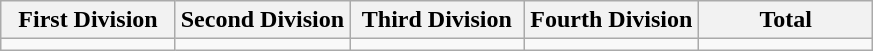<table class="wikitable">
<tr>
<th width="20%">First Division</th>
<th width="20%">Second Division</th>
<th width="20%">Third Division</th>
<th width="20%">Fourth Division</th>
<th width="20%">Total</th>
</tr>
<tr>
<td></td>
<td></td>
<td></td>
<td></td>
<td></td>
</tr>
</table>
